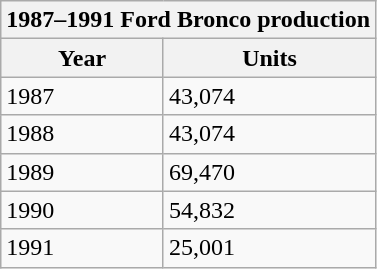<table class="wikitable">
<tr>
<th colspan="2">1987–1991 Ford Bronco production</th>
</tr>
<tr>
<th>Year</th>
<th>Units</th>
</tr>
<tr>
<td>1987</td>
<td>43,074</td>
</tr>
<tr>
<td>1988</td>
<td>43,074</td>
</tr>
<tr>
<td>1989</td>
<td>69,470</td>
</tr>
<tr>
<td>1990</td>
<td>54,832</td>
</tr>
<tr>
<td>1991</td>
<td>25,001</td>
</tr>
</table>
